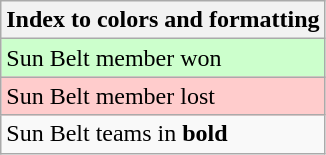<table class="wikitable">
<tr>
<th>Index to colors and formatting</th>
</tr>
<tr style="background:#cfc;">
<td>Sun Belt member won</td>
</tr>
<tr style="background:#fcc;">
<td>Sun Belt member lost</td>
</tr>
<tr>
<td>Sun Belt teams in <strong>bold</strong></td>
</tr>
</table>
